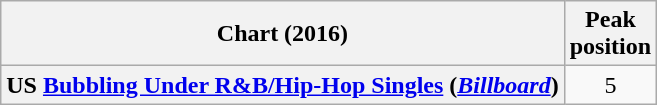<table class="wikitable plainrowheaders" style="text-align:center;">
<tr>
<th scope="col">Chart (2016)</th>
<th scope="col">Peak<br>position</th>
</tr>
<tr>
<th scope="row">US <a href='#'>Bubbling Under R&B/Hip-Hop Singles</a> (<em><a href='#'>Billboard</a></em>)</th>
<td>5</td>
</tr>
</table>
